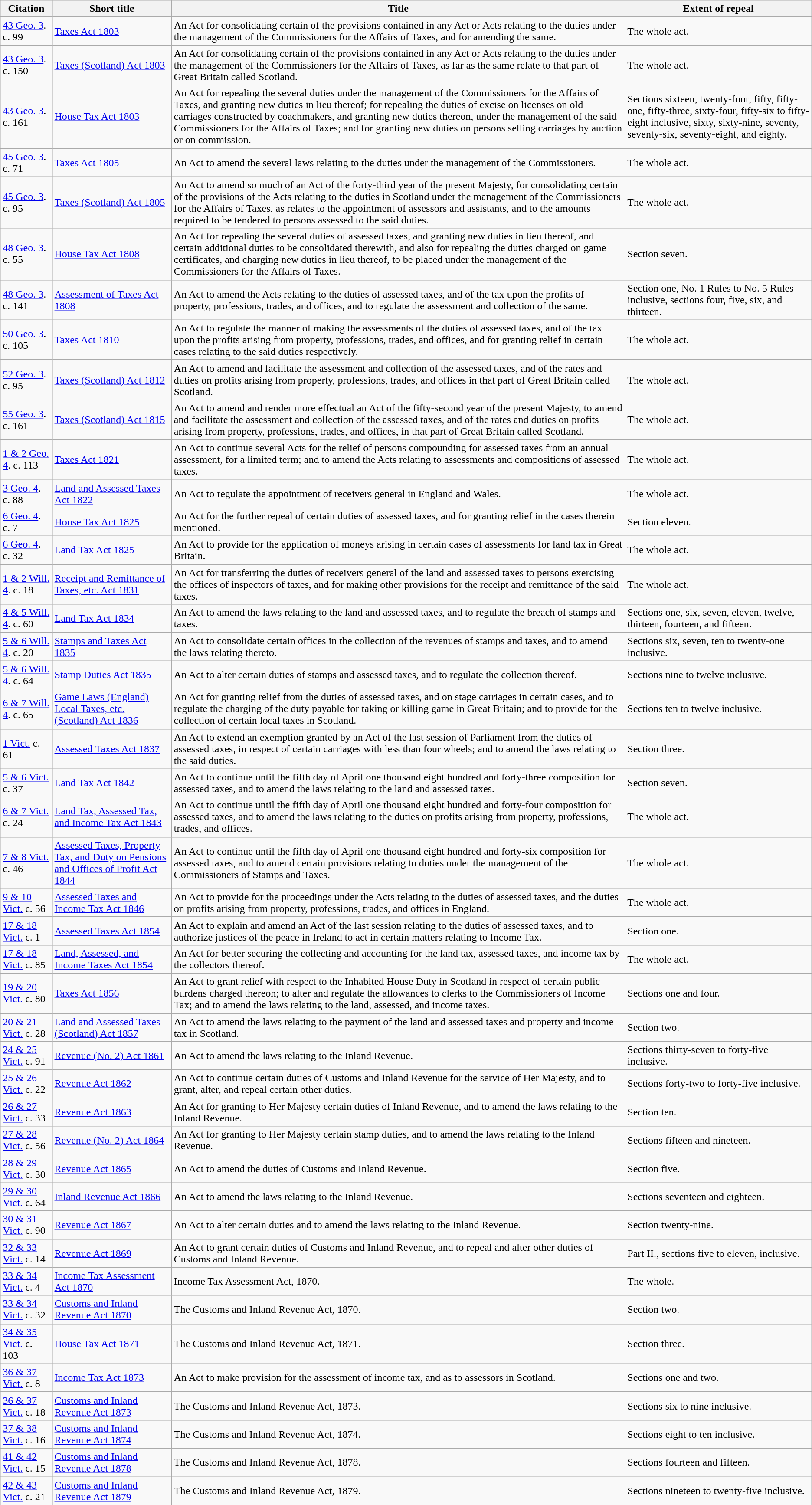<table class="wikitable">
<tr>
<th>Citation</th>
<th>Short title</th>
<th>Title</th>
<th>Extent of repeal</th>
</tr>
<tr>
<td><a href='#'>43 Geo. 3</a>. c. 99</td>
<td><a href='#'>Taxes Act 1803</a></td>
<td>An Act for consolidating certain of the provisions contained in any Act or Acts relating to the duties under the management of the Commissioners for the Affairs of Taxes, and for amending the same.</td>
<td>The whole act.</td>
</tr>
<tr>
<td><a href='#'>43 Geo. 3</a>. c. 150</td>
<td><a href='#'>Taxes (Scotland) Act 1803</a></td>
<td>An Act for consolidating certain of the provisions contained in any Act or Acts relating to the duties under the management of the Commissioners for the Affairs of Taxes, as far as the same relate to that part of Great Britain called Scotland.</td>
<td>The whole act.</td>
</tr>
<tr>
<td><a href='#'>43 Geo. 3</a>. c. 161</td>
<td><a href='#'>House Tax Act 1803</a></td>
<td>An Act for repealing the several duties under the management of the Commissioners for the Affairs of Taxes, and granting new duties in lieu thereof; for repealing the duties of excise on licenses on old carriages constructed by coachmakers, and granting new duties thereon, under the management of the said Commissioners for the Affairs of Taxes; and for granting new duties on persons selling carriages by auction or on commission.</td>
<td>Sections sixteen, twenty-four, fifty, fifty-one, fifty-three, sixty-four, fifty-six to fifty-eight inclusive, sixty, sixty-nine, seventy, seventy-six, seventy-eight, and eighty.</td>
</tr>
<tr>
<td><a href='#'>45 Geo. 3</a>. c. 71</td>
<td><a href='#'>Taxes Act 1805</a></td>
<td>An Act to amend the several laws relating to the duties under the management of the Commissioners.</td>
<td>The whole act.</td>
</tr>
<tr>
<td><a href='#'>45 Geo. 3</a>. c. 95</td>
<td><a href='#'>Taxes (Scotland) Act 1805</a></td>
<td>An Act to amend so much of an Act of the forty-third year of the present Majesty, for consolidating certain of the provisions of the Acts relating to the duties in Scotland under the management of the Commissioners for the Affairs of Taxes, as relates to the appointment of assessors and assistants, and to the amounts required to be tendered to persons assessed to the said duties.</td>
<td>The whole act.</td>
</tr>
<tr>
<td><a href='#'>48 Geo. 3</a>. c. 55</td>
<td><a href='#'>House Tax Act 1808</a></td>
<td>An Act for repealing the several duties of assessed taxes, and granting new duties in lieu thereof, and certain additional duties to be consolidated therewith, and also for repealing the duties charged on game certificates, and charging new duties in lieu thereof, to be placed under the management of the Commissioners for the Affairs of Taxes.</td>
<td>Section seven.</td>
</tr>
<tr>
<td><a href='#'>48 Geo. 3</a>. c. 141</td>
<td><a href='#'>Assessment of Taxes Act 1808</a></td>
<td>An Act to amend the Acts relating to the duties of assessed taxes, and of the tax upon the profits of property, professions, trades, and offices, and to regulate the assessment and collection of the same.</td>
<td>Section one, No. 1 Rules to No. 5 Rules inclusive, sections four, five, six, and thirteen.</td>
</tr>
<tr>
<td><a href='#'>50 Geo. 3</a>. c. 105</td>
<td><a href='#'>Taxes Act 1810</a></td>
<td>An Act to regulate the manner of making the assessments of the duties of assessed taxes, and of the tax upon the profits arising from property, professions, trades, and offices, and for granting relief in certain cases relating to the said duties respectively.</td>
<td>The whole act.</td>
</tr>
<tr>
<td><a href='#'>52 Geo. 3</a>. c. 95</td>
<td><a href='#'>Taxes (Scotland) Act 1812</a></td>
<td>An Act to amend and facilitate the assessment and collection of the assessed taxes, and of the rates and duties on profits arising from property, professions, trades, and offices in that part of Great Britain called Scotland.</td>
<td>The whole act.</td>
</tr>
<tr>
<td><a href='#'>55 Geo. 3</a>. c. 161</td>
<td><a href='#'>Taxes (Scotland) Act 1815</a></td>
<td>An Act to amend and render more effectual an Act of the fifty-second year of the present Majesty, to amend and facilitate the assessment and collection of the assessed taxes, and of the rates and duties on profits arising from property, professions, trades, and offices, in that part of Great Britain called Scotland.</td>
<td>The whole act.</td>
</tr>
<tr>
<td><a href='#'>1 & 2 Geo. 4</a>. c. 113</td>
<td><a href='#'>Taxes Act 1821</a></td>
<td>An Act to continue several Acts for the relief of persons compounding for assessed taxes from an annual assessment, for a limited term; and to amend the Acts relating to assessments and compositions of assessed taxes.</td>
<td>The whole act.</td>
</tr>
<tr>
<td><a href='#'>3 Geo. 4</a>. c. 88</td>
<td><a href='#'>Land and Assessed Taxes Act 1822</a></td>
<td>An Act to regulate the appointment of receivers general in England and Wales.</td>
<td>The whole act.</td>
</tr>
<tr>
<td><a href='#'>6 Geo. 4</a>. c. 7</td>
<td><a href='#'>House Tax Act 1825</a></td>
<td>An Act for the further repeal of certain duties of assessed taxes, and for granting relief in the cases therein mentioned.</td>
<td>Section eleven.</td>
</tr>
<tr>
<td><a href='#'>6 Geo. 4</a>. c. 32</td>
<td><a href='#'>Land Tax Act 1825</a></td>
<td>An Act to provide for the application of moneys arising in certain cases of assessments for land tax in Great Britain.</td>
<td>The whole act.</td>
</tr>
<tr>
<td><a href='#'>1 & 2 Will. 4</a>. c. 18</td>
<td><a href='#'>Receipt and Remittance of Taxes, etc. Act 1831</a></td>
<td>An Act for transferring the duties of receivers general of the land and assessed taxes to persons exercising the offices of inspectors of taxes, and for making other provisions for the receipt and remittance of the said taxes.</td>
<td>The whole act.</td>
</tr>
<tr>
<td><a href='#'>4 & 5 Will. 4</a>. c. 60</td>
<td><a href='#'>Land Tax Act 1834</a></td>
<td>An Act to amend the laws relating to the land and assessed taxes, and to regulate the breach of stamps and taxes.</td>
<td>Sections one, six, seven, eleven, twelve, thirteen, fourteen, and fifteen.</td>
</tr>
<tr>
<td><a href='#'>5 & 6 Will. 4</a>. c. 20</td>
<td><a href='#'>Stamps and Taxes Act 1835</a></td>
<td>An Act to consolidate certain offices in the collection of the revenues of stamps and taxes, and to amend the laws relating thereto.</td>
<td>Sections six, seven, ten to twenty-one inclusive.</td>
</tr>
<tr>
<td><a href='#'>5 & 6 Will. 4</a>. c. 64</td>
<td><a href='#'>Stamp Duties Act 1835</a></td>
<td>An Act to alter certain duties of stamps and assessed taxes, and to regulate the collection thereof.</td>
<td>Sections nine to twelve inclusive.</td>
</tr>
<tr>
<td><a href='#'>6 & 7 Will. 4</a>. c. 65</td>
<td><a href='#'>Game Laws (England) Local Taxes, etc. (Scotland) Act 1836</a></td>
<td>An Act for granting relief from the duties of assessed taxes, and on stage carriages in certain cases, and to regulate the charging of the duty payable for taking or killing game in Great Britain; and to provide for the collection of certain local taxes in Scotland.</td>
<td>Sections ten to twelve inclusive.</td>
</tr>
<tr>
<td><a href='#'>1 Vict.</a> c. 61</td>
<td><a href='#'>Assessed Taxes Act 1837</a></td>
<td>An Act to extend an exemption granted by an Act of the last session of Parliament from the duties of assessed taxes, in respect of certain carriages with less than four wheels; and to amend the laws relating to the said duties.</td>
<td>Section three.</td>
</tr>
<tr>
<td><a href='#'>5 & 6 Vict.</a> c. 37</td>
<td><a href='#'>Land Tax Act 1842</a></td>
<td>An Act to continue until the fifth day of April one thousand eight hundred and forty-three composition for assessed taxes, and to amend the laws relating to the land and assessed taxes.</td>
<td>Section seven.</td>
</tr>
<tr>
<td><a href='#'>6 & 7 Vict.</a> c. 24</td>
<td><a href='#'>Land Tax, Assessed Tax, and Income Tax Act 1843</a></td>
<td>An Act to continue until the fifth day of April one thousand eight hundred and forty-four composition for assessed taxes, and to amend the laws relating to the duties on profits arising from property, professions, trades, and offices.</td>
<td>The whole act.</td>
</tr>
<tr>
<td><a href='#'>7 & 8 Vict.</a> c. 46</td>
<td><a href='#'>Assessed Taxes, Property Tax, and Duty on Pensions and Offices of Profit Act 1844</a></td>
<td>An Act to continue until the fifth day of April one thousand eight hundred and forty-six composition for assessed taxes, and to amend certain provisions relating to duties under the management of the Commissioners of Stamps and Taxes.</td>
<td>The whole act.</td>
</tr>
<tr>
<td><a href='#'>9 & 10 Vict.</a> c. 56</td>
<td><a href='#'>Assessed Taxes and Income Tax Act 1846</a></td>
<td>An Act to provide for the proceedings under the Acts relating to the duties of assessed taxes, and the duties on profits arising from property, professions, trades, and offices in England.</td>
<td>The whole act.</td>
</tr>
<tr>
<td><a href='#'>17 & 18 Vict.</a> c. 1</td>
<td><a href='#'>Assessed Taxes Act 1854</a></td>
<td>An Act to explain and amend an Act of the last session relating to the duties of assessed taxes, and to authorize justices of the peace in Ireland to act in certain matters relating to Income Tax.</td>
<td>Section one.</td>
</tr>
<tr>
<td><a href='#'>17 & 18 Vict.</a> c. 85</td>
<td><a href='#'>Land, Assessed, and Income Taxes Act 1854</a></td>
<td>An Act for better securing the collecting and accounting for the land tax, assessed taxes, and income tax by the collectors thereof.</td>
<td>The whole act.</td>
</tr>
<tr>
<td><a href='#'>19 & 20 Vict.</a> c. 80</td>
<td><a href='#'>Taxes Act 1856</a></td>
<td>An Act to grant relief with respect to the Inhabited House Duty in Scotland in respect of certain public burdens charged thereon; to alter and regulate the allowances to clerks to the Commissioners of Income Tax; and to amend the laws relating to the land, assessed, and income taxes.</td>
<td>Sections one and four.</td>
</tr>
<tr>
<td><a href='#'>20 & 21 Vict.</a> c. 28</td>
<td><a href='#'>Land and Assessed Taxes (Scotland) Act 1857</a></td>
<td>An Act to amend the laws relating to the payment of the land and assessed taxes and property and income tax in Scotland.</td>
<td>Section two.</td>
</tr>
<tr>
<td><a href='#'>24 & 25 Vict.</a> c. 91</td>
<td><a href='#'>Revenue (No. 2) Act 1861</a></td>
<td>An Act to amend the laws relating to the Inland Revenue.</td>
<td>Sections thirty-seven to forty-five inclusive.</td>
</tr>
<tr>
<td><a href='#'>25 & 26 Vict.</a> c. 22</td>
<td><a href='#'>Revenue Act 1862</a></td>
<td>An Act to continue certain duties of Customs and Inland Revenue for the service of Her Majesty, and to grant, alter, and repeal certain other duties.</td>
<td>Sections forty-two to forty-five inclusive.</td>
</tr>
<tr>
<td><a href='#'>26 & 27 Vict.</a> c. 33</td>
<td><a href='#'>Revenue Act 1863</a></td>
<td>An Act for granting to Her Majesty certain duties of Inland Revenue, and to amend the laws relating to the Inland Revenue.</td>
<td>Section ten.</td>
</tr>
<tr>
<td><a href='#'>27 & 28 Vict.</a> c. 56</td>
<td><a href='#'>Revenue (No. 2) Act 1864</a></td>
<td>An Act for granting to Her Majesty certain stamp duties, and to amend the laws relating to the Inland Revenue.</td>
<td>Sections fifteen and nineteen.</td>
</tr>
<tr>
<td><a href='#'>28 & 29 Vict.</a> c. 30</td>
<td><a href='#'>Revenue Act 1865</a></td>
<td>An Act to amend the duties of Customs and Inland Revenue.</td>
<td>Section five.</td>
</tr>
<tr>
<td><a href='#'>29 & 30 Vict.</a> c. 64</td>
<td><a href='#'>Inland Revenue Act 1866</a></td>
<td>An Act to amend the laws relating to the Inland Revenue.</td>
<td>Sections seventeen and eighteen.</td>
</tr>
<tr>
<td><a href='#'>30 & 31 Vict.</a> c. 90</td>
<td><a href='#'>Revenue Act 1867</a></td>
<td>An Act to alter certain duties and to amend the laws relating to the Inland Revenue.</td>
<td>Section twenty-nine.</td>
</tr>
<tr>
<td><a href='#'>32 & 33 Vict.</a> c. 14</td>
<td><a href='#'>Revenue Act 1869</a></td>
<td>An Act to grant certain duties of Customs and Inland Revenue, and to repeal and alter other duties of Customs and Inland Revenue.</td>
<td>Part II., sections five to eleven, inclusive.</td>
</tr>
<tr>
<td><a href='#'>33 & 34 Vict.</a> c. 4</td>
<td><a href='#'>Income Tax Assessment Act 1870</a></td>
<td>Income Tax Assessment Act, 1870.</td>
<td>The whole.</td>
</tr>
<tr>
<td><a href='#'>33 & 34 Vict.</a> c. 32</td>
<td><a href='#'>Customs and Inland Revenue Act 1870</a></td>
<td>The Customs and Inland Revenue Act, 1870.</td>
<td>Section two.</td>
</tr>
<tr>
<td><a href='#'>34 & 35 Vict.</a> c. 103</td>
<td><a href='#'>House Tax Act 1871</a></td>
<td>The Customs and Inland Revenue Act, 1871.</td>
<td>Section three.</td>
</tr>
<tr>
<td><a href='#'>36 & 37 Vict.</a> c. 8</td>
<td><a href='#'>Income Tax Act 1873</a></td>
<td>An Act to make provision for the assessment of income tax, and as to assessors in Scotland.</td>
<td>Sections one and two.</td>
</tr>
<tr>
<td><a href='#'>36 & 37 Vict.</a> c. 18</td>
<td><a href='#'>Customs and Inland Revenue Act 1873</a></td>
<td>The Customs and Inland Revenue Act, 1873.</td>
<td>Sections six to nine inclusive.</td>
</tr>
<tr>
<td><a href='#'>37 & 38 Vict.</a> c. 16</td>
<td><a href='#'>Customs and Inland Revenue Act 1874</a></td>
<td>The Customs and Inland Revenue Act, 1874.</td>
<td>Sections eight to ten inclusive.</td>
</tr>
<tr>
<td><a href='#'>41 & 42 Vict.</a> c. 15</td>
<td><a href='#'>Customs and Inland Revenue Act 1878</a></td>
<td>The Customs and Inland Revenue Act, 1878.</td>
<td>Sections fourteen and fifteen.</td>
</tr>
<tr>
<td><a href='#'>42 & 43 Vict.</a> c. 21</td>
<td><a href='#'>Customs and Inland Revenue Act 1879</a></td>
<td>The Customs and Inland Revenue Act, 1879.</td>
<td>Sections nineteen to twenty-five inclusive.</td>
</tr>
</table>
